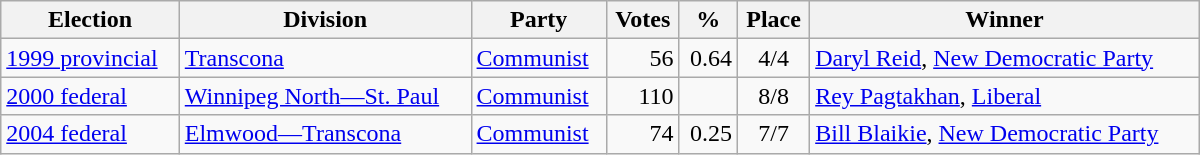<table class="wikitable" width="800">
<tr>
<th align="left">Election</th>
<th align="left">Division</th>
<th align="left">Party</th>
<th align="right">Votes</th>
<th align="right">%</th>
<th align="center">Place</th>
<th align="center">Winner</th>
</tr>
<tr>
<td align="left"><a href='#'>1999 provincial</a></td>
<td align="left"><a href='#'>Transcona</a></td>
<td align="left"><a href='#'>Communist</a></td>
<td align="right">56</td>
<td align="right">0.64</td>
<td align="center">4/4</td>
<td align="left"><a href='#'>Daryl Reid</a>, <a href='#'>New Democratic Party</a></td>
</tr>
<tr>
<td align="left"><a href='#'>2000 federal</a></td>
<td align="left"><a href='#'>Winnipeg North—St. Paul</a></td>
<td align="left"><a href='#'>Communist</a></td>
<td align="right">110</td>
<td align="right"></td>
<td align="center">8/8</td>
<td align="left"><a href='#'>Rey Pagtakhan</a>, <a href='#'>Liberal</a></td>
</tr>
<tr>
<td align="left"><a href='#'>2004 federal</a></td>
<td align="left"><a href='#'>Elmwood—Transcona</a></td>
<td align="left"><a href='#'>Communist</a></td>
<td align="right">74</td>
<td align="right">0.25</td>
<td align="center">7/7</td>
<td align="left"><a href='#'>Bill Blaikie</a>, <a href='#'>New Democratic Party</a></td>
</tr>
</table>
